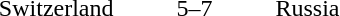<table style="text-align:center">
<tr>
<th width=200></th>
<th width=100></th>
<th width=200></th>
</tr>
<tr>
<td align=right>Switzerland </td>
<td>5–7</td>
<td align=left> Russia</td>
</tr>
</table>
